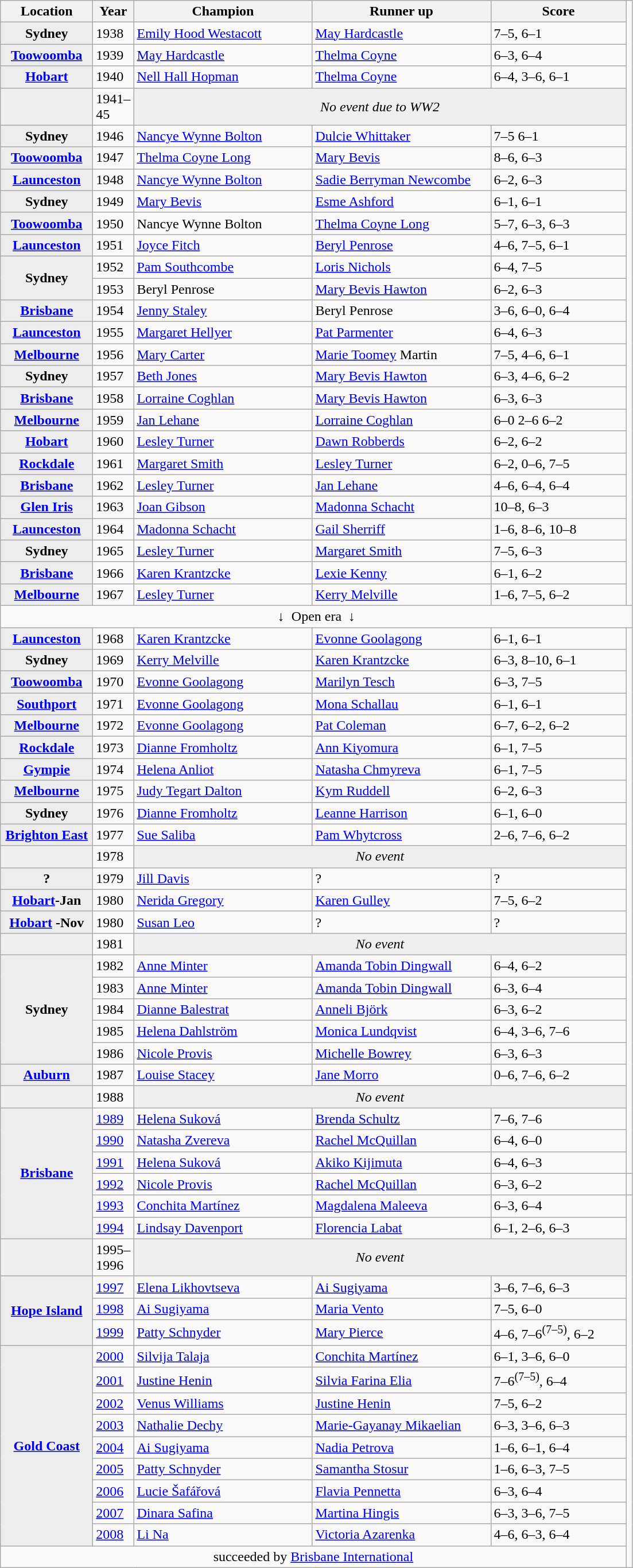<table class="wikitable plainrowheaders">
<tr>
<th scope="col" style="width:100px">Location</th>
<th style="width:40px">Year</th>
<th style="width:200px">Champion</th>
<th style="width:200px">Runner up</th>
<th style="width:150px" class="unsortable">Score</th>
</tr>
<tr>
<th scope="row" rowspan="1" style="background:#ededed">Sydney</th>
<td>1938</td>
<td> <a href='#'>Emily Hood Westacott</a></td>
<td> <a href='#'>May Hardcastle</a></td>
<td>7–5, 6–1</td>
</tr>
<tr>
<th scope="row" rowspan="1" style="background:#ededed"><a href='#'>Toowoomba</a></th>
<td>1939</td>
<td>  <a href='#'>May Hardcastle</a></td>
<td> <a href='#'>Thelma Coyne</a></td>
<td>6–3, 6–4</td>
</tr>
<tr>
<th scope="row" rowspan="1" style="background:#ededed"><a href='#'>Hobart</a></th>
<td>1940</td>
<td> <a href='#'>Nell Hall Hopman</a></td>
<td> <a href='#'>Thelma Coyne</a></td>
<td>6–4, 3–6, 6–1</td>
</tr>
<tr>
<td style="background:#efefef"></td>
<td>1941–45</td>
<td colspan=3 align=center style="background:#efefef"><em>No event due to WW2</em></td>
</tr>
<tr>
<th scope="row" rowspan="1" style="background:#ededed">Sydney</th>
<td>1946</td>
<td> <a href='#'>Nancye Wynne Bolton</a></td>
<td> <a href='#'>Dulcie Whittaker</a></td>
<td>7–5 6–1</td>
</tr>
<tr>
<th scope="row" rowspan="1" style="background:#ededed"><a href='#'>Toowoomba</a></th>
<td>1947</td>
<td> <a href='#'>Thelma Coyne Long</a></td>
<td> <a href='#'>Mary Bevis</a></td>
<td>8–6, 6–3</td>
</tr>
<tr>
<th scope="row" rowspan="1" style="background:#ededed"><a href='#'>Launceston</a></th>
<td>1948</td>
<td>  <a href='#'>Nancye Wynne Bolton</a></td>
<td> <a href='#'>Sadie Berryman Newcombe</a></td>
<td>6–2, 6–3</td>
</tr>
<tr>
<th scope="row" rowspan="1" style="background:#ededed">Sydney</th>
<td>1949</td>
<td> <a href='#'>Mary Bevis</a></td>
<td> <a href='#'>Esme Ashford</a></td>
<td>6–1, 6–1</td>
</tr>
<tr>
<th scope="row" rowspan="1" style="background:#ededed"><a href='#'>Toowoomba</a></th>
<td>1950</td>
<td> Nancye Wynne Bolton</td>
<td> <a href='#'>Thelma Coyne Long</a></td>
<td>5–7, 6–3, 6–3</td>
</tr>
<tr>
<th scope="row" rowspan="1" style="background:#ededed"><a href='#'>Launceston</a></th>
<td>1951</td>
<td> <a href='#'>Joyce Fitch</a></td>
<td> <a href='#'>Beryl Penrose</a></td>
<td>4–6, 7–5, 6–1</td>
</tr>
<tr>
<th scope="row" rowspan="2" style="background:#ededed">Sydney</th>
<td>1952</td>
<td> <a href='#'>Pam Southcombe</a></td>
<td> <a href='#'>Loris Nichols</a></td>
<td>6–4, 7–5</td>
</tr>
<tr>
<td>1953</td>
<td> Beryl Penrose</td>
<td> <a href='#'>Mary Bevis Hawton</a></td>
<td>6–2, 6–3</td>
</tr>
<tr>
<th scope="row" rowspan="1" style="background:#ededed"><a href='#'>Brisbane</a></th>
<td>1954</td>
<td> <a href='#'>Jenny Staley</a></td>
<td> Beryl Penrose</td>
<td>3–6, 6–0, 6–4</td>
</tr>
<tr>
<th scope="row" rowspan="1" style="background:#ededed"><a href='#'>Launceston</a></th>
<td>1955</td>
<td> <a href='#'>Margaret Hellyer</a></td>
<td> <a href='#'>Pat Parmenter</a></td>
<td>6–4, 6–3</td>
</tr>
<tr>
<th scope="row" rowspan="1" style="background:#ededed"><a href='#'>Melbourne</a></th>
<td>1956</td>
<td> <a href='#'>Mary Carter</a></td>
<td> <a href='#'>Marie Toomey</a> Martin</td>
<td>7–5, 4–6, 6–1</td>
</tr>
<tr>
<th scope="row" rowspan="1" style="background:#ededed">Sydney</th>
<td>1957</td>
<td> <a href='#'>Beth Jones</a></td>
<td> <a href='#'>Mary Bevis Hawton</a></td>
<td>6–3, 4–6, 6–2</td>
</tr>
<tr>
<th scope="row" rowspan="1" style="background:#ededed"><a href='#'>Brisbane</a></th>
<td>1958</td>
<td> <a href='#'>Lorraine Coghlan</a></td>
<td> <a href='#'>Mary Bevis Hawton</a></td>
<td>6–3, 6–3</td>
</tr>
<tr>
<th scope="row" rowspan="1" style="background:#ededed"><a href='#'>Melbourne</a></th>
<td>1959</td>
<td> <a href='#'>Jan Lehane</a></td>
<td> <a href='#'>Lorraine Coghlan</a></td>
<td>6–0 2–6 6–2</td>
</tr>
<tr>
<th scope="row" rowspan="1" style="background:#ededed"><a href='#'>Hobart</a></th>
<td>1960</td>
<td> <a href='#'>Lesley Turner</a></td>
<td> <a href='#'>Dawn Robberds</a></td>
<td>6–2, 6–2</td>
</tr>
<tr>
<th scope="row" rowspan="1" style="background:#ededed"><a href='#'>Rockdale</a></th>
<td>1961</td>
<td> <a href='#'>Margaret Smith</a></td>
<td> <a href='#'>Lesley Turner</a></td>
<td>6–2, 0–6, 7–5</td>
</tr>
<tr>
<th scope="row" rowspan="1" style="background:#ededed"><a href='#'>Brisbane</a></th>
<td>1962</td>
<td> <a href='#'>Lesley Turner</a></td>
<td> <a href='#'>Jan Lehane</a></td>
<td>4–6, 6–4, 6–4</td>
</tr>
<tr>
<th scope="row" rowspan="1" style="background:#ededed"><a href='#'>Glen Iris</a></th>
<td>1963</td>
<td> <a href='#'>Joan Gibson</a></td>
<td> <a href='#'>Madonna Schacht</a></td>
<td>10–8, 6–3</td>
</tr>
<tr>
<th scope="row" rowspan="1" style="background:#ededed"><a href='#'>Launceston</a></th>
<td>1964</td>
<td> <a href='#'>Madonna Schacht</a></td>
<td> <a href='#'>Gail Sherriff</a></td>
<td>1–6, 8–6, 10–8</td>
</tr>
<tr>
<th scope="row" rowspan="1" style="background:#ededed">Sydney</th>
<td>1965</td>
<td> <a href='#'>Lesley Turner</a></td>
<td> <a href='#'>Margaret Smith</a></td>
<td>7–5, 6–3</td>
</tr>
<tr>
<th scope="row" rowspan="1" style="background:#ededed"><a href='#'>Brisbane</a></th>
<td>1966</td>
<td> <a href='#'>Karen Krantzcke</a></td>
<td> <a href='#'>Lexie Kenny</a></td>
<td>6–1, 6–2</td>
</tr>
<tr>
<th scope="row" rowspan="1" style="background:#ededed"><a href='#'>Melbourne</a></th>
<td>1967</td>
<td> <a href='#'>Lesley Turner</a></td>
<td> <a href='#'>Kerry Melville</a></td>
<td>1–6, 7–5, 6–2</td>
</tr>
<tr>
<td colspan="10" align="center">↓  Open era  ↓</td>
</tr>
<tr>
<th scope="row" rowspan="1" style="background:#ededed"><a href='#'>Launceston</a></th>
<td>1968</td>
<td>  <a href='#'>Karen Krantzcke</a></td>
<td> <a href='#'>Evonne Goolagong</a></td>
<td>6–1, 6–1</td>
</tr>
<tr>
<th scope="row" rowspan="1" style="background:#ededed">Sydney</th>
<td>1969</td>
<td> <a href='#'>Kerry Melville</a></td>
<td> <a href='#'>Karen Krantzcke</a></td>
<td>6–3, 8–10, 6–1</td>
</tr>
<tr>
<th scope="row" rowspan="1" style="background:#ededed"><a href='#'>Toowoomba</a></th>
<td>1970</td>
<td> <a href='#'>Evonne Goolagong</a></td>
<td> <a href='#'>Marilyn Tesch</a></td>
<td>6–3, 7–5</td>
</tr>
<tr>
<th scope="row" rowspan="1" style="background:#ededed"><a href='#'>Southport</a></th>
<td>1971</td>
<td> <a href='#'>Evonne Goolagong</a></td>
<td> <a href='#'>Mona Schallau</a></td>
<td>6–1, 6–1</td>
</tr>
<tr>
<th scope="row" rowspan="1" style="background:#ededed"><a href='#'>Melbourne</a></th>
<td>1972</td>
<td>  <a href='#'>Evonne Goolagong</a></td>
<td> <a href='#'>Pat Coleman</a></td>
<td>6–7, 6–2, 6–2</td>
</tr>
<tr>
<th scope="row" rowspan="1" style="background:#ededed"><a href='#'>Rockdale</a></th>
<td>1973</td>
<td> <a href='#'>Dianne Fromholtz</a></td>
<td> <a href='#'>Ann Kiyomura</a></td>
<td>6–1, 7–5</td>
</tr>
<tr>
<th scope="row" rowspan="1" style="background:#ededed"><a href='#'>Gympie</a></th>
<td>1974</td>
<td> <a href='#'>Helena Anliot</a></td>
<td> <a href='#'>Natasha Chmyreva</a></td>
<td>6–1, 7–5</td>
</tr>
<tr>
<th scope="row" rowspan="1" style="background:#ededed"><a href='#'>Melbourne</a></th>
<td>1975</td>
<td> <a href='#'>Judy Tegart Dalton</a></td>
<td> <a href='#'>Kym Ruddell</a></td>
<td>6–2, 6–3</td>
</tr>
<tr>
<th scope="row" rowspan="1" style="background:#ededed">Sydney</th>
<td>1976</td>
<td> <a href='#'>Dianne Fromholtz</a></td>
<td> <a href='#'>Leanne Harrison</a></td>
<td>6–1, 6–0</td>
</tr>
<tr>
<th scope="row" rowspan="1" style="background:#ededed"><a href='#'>Brighton East</a></th>
<td>1977</td>
<td> <a href='#'>Sue Saliba</a></td>
<td> <a href='#'>Pam Whytcross</a></td>
<td>2–6, 7–6, 6–2</td>
</tr>
<tr>
<td style="background:#efefef"></td>
<td>1978</td>
<td colspan=3 align=center style="background:#efefef"><em>No event</em></td>
</tr>
<tr>
<th scope="row" rowspan="1" style="background:#ededed">?</th>
<td>1979</td>
<td> <a href='#'>Jill Davis</a></td>
<td>?</td>
<td>?</td>
</tr>
<tr>
<th scope="row" rowspan="1" style="background:#ededed"><a href='#'>Hobart</a>-Jan</th>
<td>1980</td>
<td>  <a href='#'>Nerida Gregory</a></td>
<td> <a href='#'>Karen Gulley</a></td>
<td>7–5, 6–2</td>
</tr>
<tr>
<th scope="row" rowspan="1" style="background:#ededed"><a href='#'>Hobart</a> -Nov</th>
<td>1980</td>
<td> <a href='#'>Susan Leo</a></td>
<td>?</td>
<td>?</td>
</tr>
<tr>
<td style="background:#efefef"></td>
<td>1981</td>
<td colspan=3 align=center style="background:#efefef"><em>No event</em></td>
</tr>
<tr>
<th scope="row" rowspan="5" style="background:#ededed">Sydney</th>
<td>1982</td>
<td>  <a href='#'>Anne Minter</a></td>
<td> <a href='#'>Amanda Tobin Dingwall</a></td>
<td>6–4, 6–2</td>
</tr>
<tr>
<td>1983</td>
<td> <a href='#'>Anne Minter</a></td>
<td> <a href='#'>Amanda Tobin Dingwall</a></td>
<td>6–3, 6–4</td>
</tr>
<tr>
<td>1984</td>
<td> <a href='#'>Dianne Balestrat</a></td>
<td> <a href='#'>Anneli Björk</a></td>
<td>6–3, 6–2</td>
</tr>
<tr>
<td>1985</td>
<td>  <a href='#'>Helena Dahlström</a></td>
<td> <a href='#'>Monica Lundqvist</a></td>
<td>6–4, 3–6, 7–6</td>
</tr>
<tr>
<td>1986</td>
<td>  <a href='#'>Nicole Provis</a></td>
<td> <a href='#'>Michelle Bowrey</a></td>
<td>6–3, 6–3</td>
</tr>
<tr>
<th scope="row" rowspan="1" style="background:#ededed"><a href='#'>Auburn</a></th>
<td>1987</td>
<td>  <a href='#'>Louise Stacey</a></td>
<td> <a href='#'>Jane Morro</a></td>
<td>0–6, 7–6, 6–2</td>
</tr>
<tr>
<td style="background:#efefef"></td>
<td>1988</td>
<td colspan=3 align=center style="background:#efefef"><em>No event </em></td>
</tr>
<tr>
<th scope="row" rowspan="6" style="background:#ededed"><a href='#'>Brisbane</a></th>
<td><a href='#'>1989</a></td>
<td> <a href='#'>Helena Suková</a></td>
<td> <a href='#'>Brenda Schultz</a></td>
<td>7–6, 7–6</td>
</tr>
<tr>
<td><a href='#'>1990</a></td>
<td> <a href='#'>Natasha Zvereva</a></td>
<td> <a href='#'>Rachel McQuillan</a></td>
<td>6–4, 6–0</td>
</tr>
<tr>
<td><a href='#'>1991</a></td>
<td> <a href='#'>Helena Suková</a></td>
<td> <a href='#'>Akiko Kijimuta</a></td>
<td>6–4, 6–3</td>
</tr>
<tr>
<td><a href='#'>1992</a></td>
<td> <a href='#'>Nicole Provis</a></td>
<td> <a href='#'>Rachel McQuillan</a></td>
<td>6–3, 6–2</td>
<td></td>
</tr>
<tr>
<td><a href='#'>1993</a></td>
<td>  <a href='#'>Conchita Martínez</a></td>
<td> <a href='#'>Magdalena Maleeva</a></td>
<td>6–3, 6–4</td>
</tr>
<tr>
<td><a href='#'>1994</a></td>
<td> <a href='#'>Lindsay Davenport</a></td>
<td> <a href='#'>Florencia Labat</a></td>
<td>6–1, 2–6, 6–3</td>
</tr>
<tr>
<td style="background:#efefef"></td>
<td>1995–1996</td>
<td colspan=3 align=center style="background:#efefef"><em>No event </em></td>
</tr>
<tr>
<th scope="row" rowspan="3" style="background:#ededed"><a href='#'>Hope Island</a></th>
<td><a href='#'>1997</a></td>
<td> <a href='#'>Elena Likhovtseva</a></td>
<td> <a href='#'>Ai Sugiyama</a></td>
<td>3–6, 7–6, 6–3</td>
</tr>
<tr>
<td><a href='#'>1998</a></td>
<td> <a href='#'>Ai Sugiyama</a></td>
<td> <a href='#'>Maria Vento</a></td>
<td>7–5, 6–0</td>
</tr>
<tr>
<td><a href='#'>1999</a></td>
<td>  <a href='#'>Patty Schnyder</a></td>
<td> <a href='#'>Mary Pierce</a></td>
<td>4–6, 7–6<sup>(7–5)</sup>, 6–2</td>
</tr>
<tr>
<th scope="row" rowspan="9" style="background:#ededed"><a href='#'>Gold Coast</a></th>
<td><a href='#'>2000</a></td>
<td> <a href='#'>Silvija Talaja</a></td>
<td> <a href='#'>Conchita Martínez</a></td>
<td>6–1, 3–6, 6–0</td>
</tr>
<tr>
<td><a href='#'>2001</a></td>
<td> <a href='#'>Justine Henin</a></td>
<td> <a href='#'>Silvia Farina Elia</a></td>
<td>7–6<sup>(7–5)</sup>, 6–4</td>
</tr>
<tr>
<td><a href='#'>2002</a></td>
<td> <a href='#'>Venus Williams</a></td>
<td> <a href='#'>Justine Henin</a></td>
<td>7–5, 6–2</td>
</tr>
<tr>
<td><a href='#'>2003</a></td>
<td> <a href='#'>Nathalie Dechy</a></td>
<td> <a href='#'>Marie-Gayanay Mikaelian</a></td>
<td>6–3, 3–6, 6–3</td>
</tr>
<tr>
<td><a href='#'>2004</a></td>
<td> <a href='#'>Ai Sugiyama</a></td>
<td> <a href='#'>Nadia Petrova</a></td>
<td>1–6, 6–1, 6–4</td>
</tr>
<tr>
<td><a href='#'>2005</a></td>
<td> <a href='#'>Patty Schnyder</a></td>
<td> <a href='#'>Samantha Stosur</a></td>
<td>1–6, 6–3, 7–5</td>
</tr>
<tr>
<td><a href='#'>2006</a></td>
<td> <a href='#'>Lucie Šafářová</a></td>
<td> <a href='#'>Flavia Pennetta</a></td>
<td>6–3, 6–4</td>
</tr>
<tr>
<td><a href='#'>2007</a></td>
<td> <a href='#'>Dinara Safina</a></td>
<td> <a href='#'>Martina Hingis</a></td>
<td>6–3, 3–6, 7–5</td>
</tr>
<tr>
<td><a href='#'>2008</a></td>
<td> <a href='#'>Li Na</a></td>
<td> <a href='#'>Victoria Azarenka</a></td>
<td>4–6, 6–3, 6–4</td>
</tr>
<tr>
<td colspan="5" align="center">succeeded by <a href='#'>Brisbane International</a></td>
</tr>
</table>
